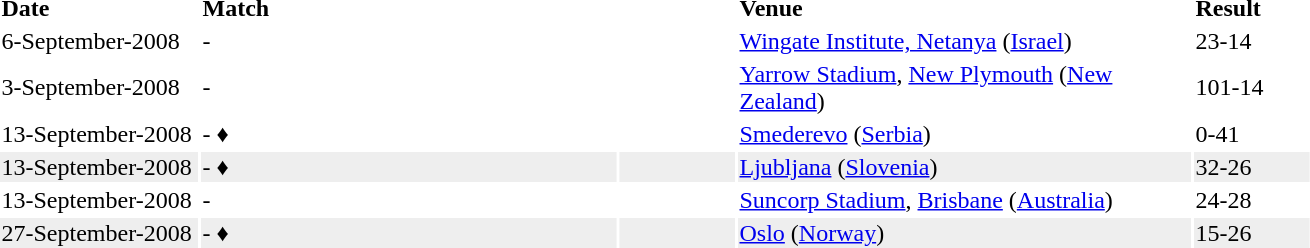<table>
<tr ---->
<td width="130"><strong>Date</strong></td>
<td width="275"><strong>Match</strong></td>
<td width="75"></td>
<td width="300"><strong>Venue</strong></td>
<td width="75"><strong>Result</strong></td>
</tr>
<tr ---->
<td>6-September-2008</td>
<td><strong></strong> - </td>
<td><br></td>
<td><a href='#'>Wingate Institute, Netanya</a> (<a href='#'>Israel</a>)</td>
<td>23-14</td>
</tr>
<tr ----bgcolor="#eeeeee">
<td>3-September-2008</td>
<td><strong></strong> - </td>
<td><br></td>
<td><a href='#'>Yarrow Stadium</a>, <a href='#'>New Plymouth</a> (<a href='#'>New Zealand</a>)</td>
<td>101-14</td>
</tr>
<tr ---->
<td>13-September-2008</td>
<td> - <strong></strong> ♦</td>
<td><br> </td>
<td><a href='#'>Smederevo</a> (<a href='#'>Serbia</a>)</td>
<td>0-41</td>
</tr>
<tr ---- bgcolor="#eeeeee">
<td>13-September-2008</td>
<td><strong></strong> -  ♦</td>
<td><br></td>
<td><a href='#'>Ljubljana</a> (<a href='#'>Slovenia</a>)</td>
<td>32-26</td>
</tr>
<tr ---->
<td>13-September-2008</td>
<td> - <strong></strong></td>
<td><br></td>
<td><a href='#'>Suncorp Stadium</a>, <a href='#'>Brisbane</a> (<a href='#'>Australia</a>)</td>
<td>24-28</td>
</tr>
<tr ---- bgcolor="#eeeeee">
<td>27-September-2008</td>
<td> - <strong></strong> ♦</td>
<td><br></td>
<td><a href='#'>Oslo</a> (<a href='#'>Norway</a>)</td>
<td>15-26</td>
</tr>
</table>
